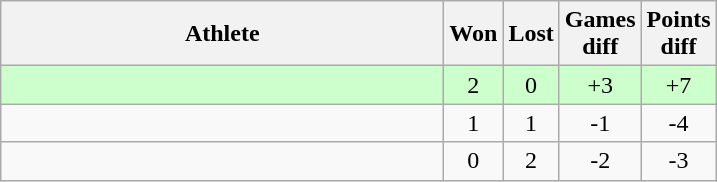<table class="wikitable">
<tr>
<th style="width:18em">Athlete</th>
<th>Won</th>
<th>Lost</th>
<th>Games<br>diff</th>
<th>Points<br>diff</th>
</tr>
<tr bgcolor="#ccffcc">
<td></td>
<td align="center">2</td>
<td align="center">0</td>
<td align="center">+3</td>
<td align="center">+7</td>
</tr>
<tr>
<td></td>
<td align="center">1</td>
<td align="center">1</td>
<td align="center">-1</td>
<td align="center">-4</td>
</tr>
<tr>
<td></td>
<td align="center">0</td>
<td align="center">2</td>
<td align="center">-2</td>
<td align="center">-3</td>
</tr>
</table>
